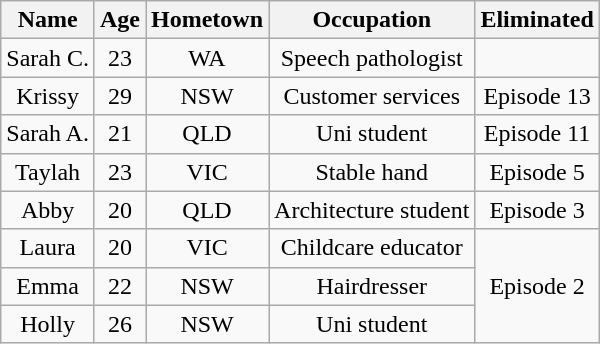<table class="wikitable plainrowheaders" style="text-align:center">
<tr>
<th scope="col">Name</th>
<th scope="col">Age</th>
<th scope="col">Hometown</th>
<th scope="col">Occupation</th>
<th scope="col">Eliminated</th>
</tr>
<tr>
<td>Sarah C.</td>
<td>23</td>
<td>WA</td>
<td>Speech pathologist</td>
<td></td>
</tr>
<tr>
<td>Krissy</td>
<td>29</td>
<td>NSW</td>
<td>Customer services</td>
<td>Episode 13</td>
</tr>
<tr>
<td>Sarah A.</td>
<td>21</td>
<td>QLD</td>
<td>Uni student</td>
<td>Episode 11</td>
</tr>
<tr>
<td>Taylah</td>
<td>23</td>
<td>VIC</td>
<td>Stable hand</td>
<td>Episode 5</td>
</tr>
<tr>
<td>Abby</td>
<td>20</td>
<td>QLD</td>
<td>Architecture student</td>
<td>Episode 3</td>
</tr>
<tr>
<td>Laura</td>
<td>20</td>
<td>VIC</td>
<td>Childcare educator</td>
<td rowspan="3">Episode 2</td>
</tr>
<tr>
<td>Emma</td>
<td>22</td>
<td>NSW</td>
<td>Hairdresser</td>
</tr>
<tr>
<td>Holly</td>
<td>26</td>
<td>NSW</td>
<td>Uni student</td>
</tr>
</table>
